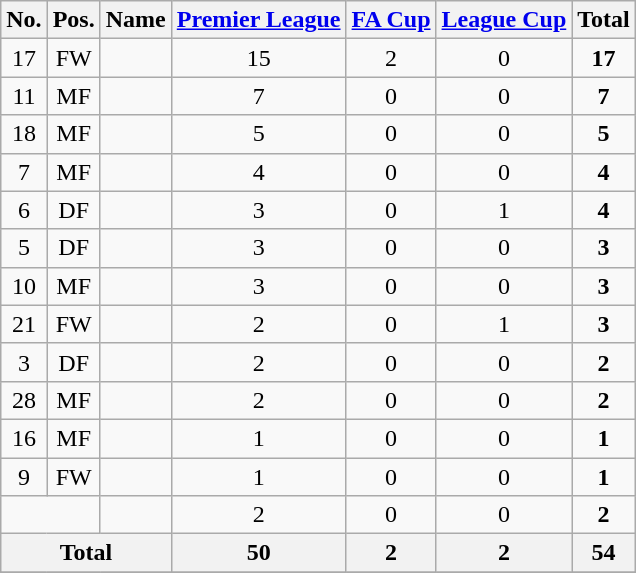<table class="wikitable sortable" style="text-align: center;">
<tr>
<th>No.</th>
<th>Pos.</th>
<th>Name</th>
<th><a href='#'>Premier League</a></th>
<th><a href='#'>FA Cup</a></th>
<th><a href='#'>League Cup</a></th>
<th>Total</th>
</tr>
<tr>
<td>17</td>
<td>FW</td>
<td></td>
<td>15</td>
<td>2</td>
<td>0</td>
<td><strong>17</strong></td>
</tr>
<tr>
<td>11</td>
<td>MF</td>
<td></td>
<td>7</td>
<td>0</td>
<td>0</td>
<td><strong>7</strong></td>
</tr>
<tr>
<td>18</td>
<td>MF</td>
<td></td>
<td>5</td>
<td>0</td>
<td>0</td>
<td><strong>5</strong></td>
</tr>
<tr>
<td>7</td>
<td>MF</td>
<td></td>
<td>4</td>
<td>0</td>
<td>0</td>
<td><strong>4</strong></td>
</tr>
<tr>
<td>6</td>
<td>DF</td>
<td></td>
<td>3</td>
<td>0</td>
<td>1</td>
<td><strong>4</strong></td>
</tr>
<tr>
<td>5</td>
<td>DF</td>
<td></td>
<td>3</td>
<td>0</td>
<td>0</td>
<td><strong>3</strong></td>
</tr>
<tr>
<td>10</td>
<td>MF</td>
<td></td>
<td>3</td>
<td>0</td>
<td>0</td>
<td><strong>3</strong></td>
</tr>
<tr>
<td>21</td>
<td>FW</td>
<td></td>
<td>2</td>
<td>0</td>
<td>1</td>
<td><strong>3</strong></td>
</tr>
<tr>
<td>3</td>
<td>DF</td>
<td></td>
<td>2</td>
<td>0</td>
<td>0</td>
<td><strong>2</strong></td>
</tr>
<tr>
<td>28</td>
<td>MF</td>
<td></td>
<td>2</td>
<td>0</td>
<td>0</td>
<td><strong>2</strong></td>
</tr>
<tr>
<td>16</td>
<td>MF</td>
<td></td>
<td>1</td>
<td>0</td>
<td>0</td>
<td><strong>1</strong></td>
</tr>
<tr>
<td>9</td>
<td>FW</td>
<td></td>
<td>1</td>
<td>0</td>
<td>0</td>
<td><strong>1</strong></td>
</tr>
<tr>
<td colspan=2></td>
<td></td>
<td>2</td>
<td>0</td>
<td>0</td>
<td><strong>2</strong></td>
</tr>
<tr>
<th colspan=3>Total</th>
<th>50</th>
<th>2</th>
<th>2</th>
<th>54</th>
</tr>
<tr>
</tr>
</table>
